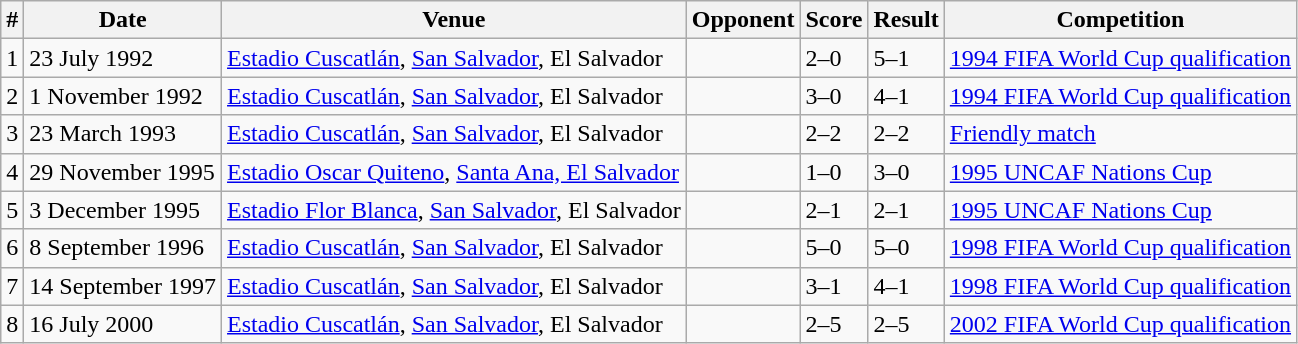<table class="wikitable">
<tr>
<th>#</th>
<th>Date</th>
<th>Venue</th>
<th>Opponent</th>
<th>Score</th>
<th>Result</th>
<th>Competition</th>
</tr>
<tr>
<td>1</td>
<td>23 July 1992</td>
<td><a href='#'>Estadio Cuscatlán</a>, <a href='#'>San Salvador</a>, El Salvador</td>
<td></td>
<td>2–0</td>
<td>5–1</td>
<td><a href='#'>1994 FIFA World Cup qualification</a></td>
</tr>
<tr>
<td>2</td>
<td>1 November 1992</td>
<td><a href='#'>Estadio Cuscatlán</a>, <a href='#'>San Salvador</a>, El Salvador</td>
<td></td>
<td>3–0</td>
<td>4–1</td>
<td><a href='#'>1994 FIFA World Cup qualification</a></td>
</tr>
<tr>
<td>3</td>
<td>23 March 1993</td>
<td><a href='#'>Estadio Cuscatlán</a>, <a href='#'>San Salvador</a>, El Salvador</td>
<td></td>
<td>2–2</td>
<td>2–2</td>
<td><a href='#'>Friendly match</a></td>
</tr>
<tr>
<td>4</td>
<td>29 November 1995</td>
<td><a href='#'>Estadio Oscar Quiteno</a>, <a href='#'>Santa Ana, El Salvador</a></td>
<td></td>
<td>1–0</td>
<td>3–0</td>
<td><a href='#'>1995 UNCAF Nations Cup</a></td>
</tr>
<tr>
<td>5</td>
<td>3 December 1995</td>
<td><a href='#'>Estadio Flor Blanca</a>, <a href='#'>San Salvador</a>, El Salvador</td>
<td></td>
<td>2–1</td>
<td>2–1</td>
<td><a href='#'>1995 UNCAF Nations Cup</a></td>
</tr>
<tr>
<td>6</td>
<td>8 September 1996</td>
<td><a href='#'>Estadio Cuscatlán</a>, <a href='#'>San Salvador</a>, El Salvador</td>
<td></td>
<td>5–0</td>
<td>5–0</td>
<td><a href='#'>1998 FIFA World Cup qualification</a></td>
</tr>
<tr>
<td>7</td>
<td>14 September 1997</td>
<td><a href='#'>Estadio Cuscatlán</a>, <a href='#'>San Salvador</a>, El Salvador</td>
<td></td>
<td>3–1</td>
<td>4–1</td>
<td><a href='#'>1998 FIFA World Cup qualification</a></td>
</tr>
<tr>
<td>8</td>
<td>16 July 2000</td>
<td><a href='#'>Estadio Cuscatlán</a>, <a href='#'>San Salvador</a>, El Salvador</td>
<td></td>
<td>2–5</td>
<td>2–5</td>
<td><a href='#'>2002 FIFA World Cup qualification</a></td>
</tr>
</table>
